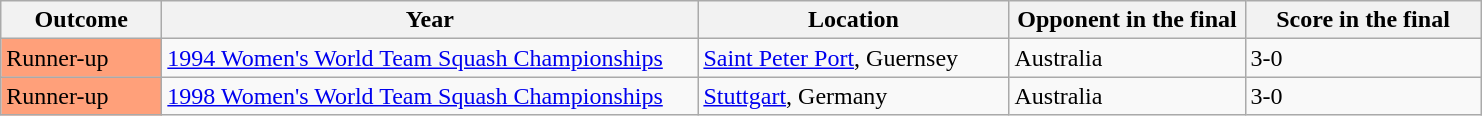<table class="sortable wikitable">
<tr>
<th width="100">Outcome</th>
<th width="350">Year</th>
<th width="200">Location</th>
<th width="150">Opponent in the final</th>
<th width="150">Score in the final</th>
</tr>
<tr>
<td bgcolor="FFA07A">Runner-up</td>
<td><a href='#'>1994 Women's World Team Squash Championships</a></td>
<td><a href='#'>Saint Peter Port</a>, Guernsey</td>
<td> Australia</td>
<td>3-0</td>
</tr>
<tr>
<td bgcolor="FFA07A">Runner-up</td>
<td><a href='#'>1998 Women's World Team Squash Championships</a></td>
<td><a href='#'>Stuttgart</a>, Germany</td>
<td> Australia</td>
<td>3-0</td>
</tr>
</table>
